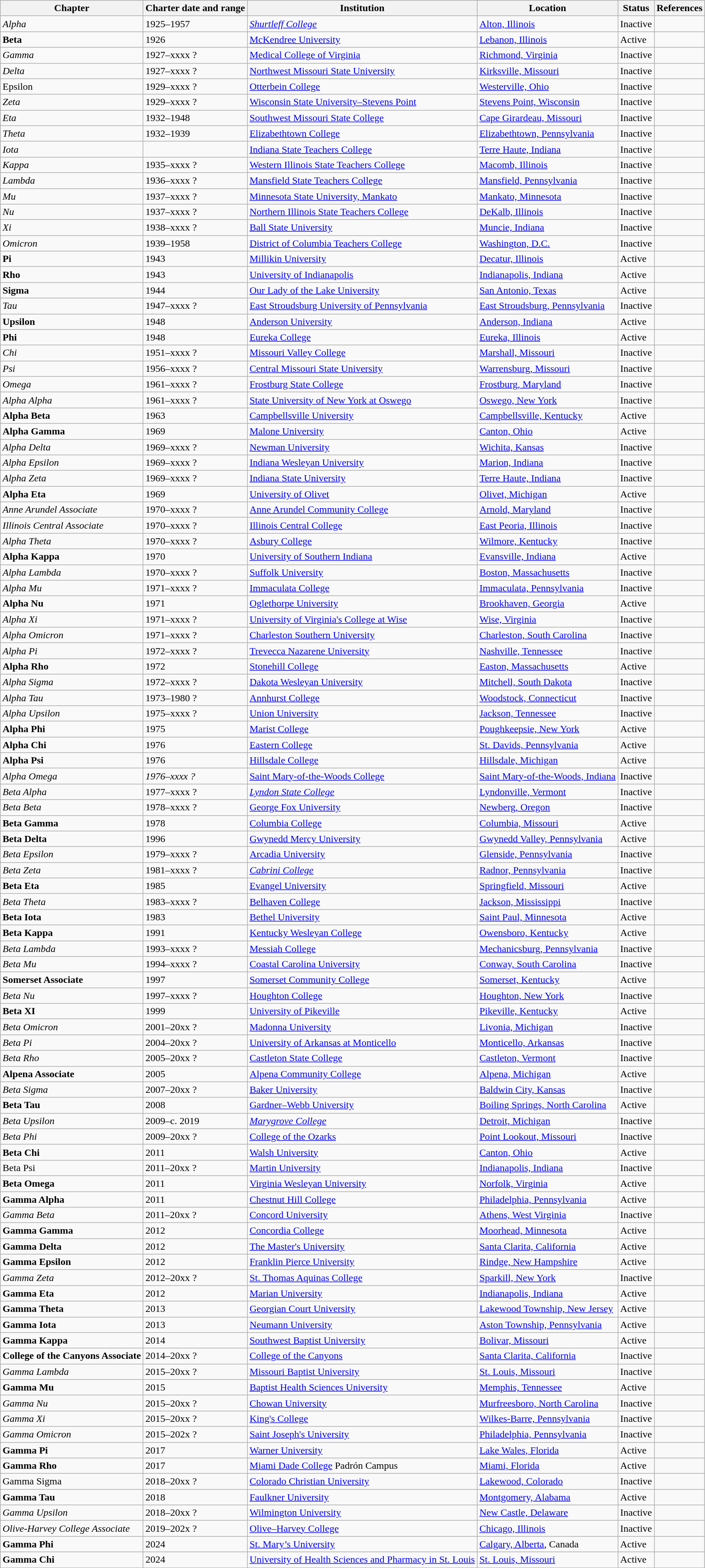<table class="wikitable sortable">
<tr>
<th>Chapter</th>
<th>Charter date and range</th>
<th>Institution</th>
<th>Location</th>
<th>Status</th>
<th>References</th>
</tr>
<tr>
<td><em>Alpha</em></td>
<td>1925–1957</td>
<td><em><a href='#'>Shurtleff College</a></em></td>
<td><a href='#'>Alton, Illinois</a></td>
<td>Inactive</td>
<td></td>
</tr>
<tr>
<td><strong>Beta</strong></td>
<td>1926</td>
<td><a href='#'>McKendree University</a></td>
<td><a href='#'>Lebanon, Illinois</a></td>
<td>Active</td>
<td></td>
</tr>
<tr>
<td><em>Gamma</em></td>
<td>1927–xxxx ?</td>
<td><a href='#'>Medical College of Virginia</a></td>
<td><a href='#'>Richmond, Virginia</a></td>
<td>Inactive</td>
<td></td>
</tr>
<tr>
<td><em>Delta</em></td>
<td>1927–xxxx ?</td>
<td><a href='#'>Northwest Missouri State University</a></td>
<td><a href='#'>Kirksville, Missouri</a></td>
<td>Inactive</td>
<td></td>
</tr>
<tr>
<td>Epsilon</td>
<td>1929–xxxx ?</td>
<td><a href='#'>Otterbein College</a></td>
<td><a href='#'>Westerville, Ohio</a></td>
<td>Inactive</td>
<td></td>
</tr>
<tr>
<td><em>Zeta</em></td>
<td>1929–xxxx ?</td>
<td><a href='#'>Wisconsin State University–Stevens Point</a></td>
<td><a href='#'>Stevens Point, Wisconsin</a></td>
<td>Inactive</td>
<td></td>
</tr>
<tr>
<td><em>Eta</em></td>
<td>1932–1948</td>
<td><a href='#'>Southwest Missouri State College</a></td>
<td><a href='#'>Cape Girardeau, Missouri</a></td>
<td>Inactive</td>
<td></td>
</tr>
<tr>
<td><em>Theta</em></td>
<td>1932–1939</td>
<td><a href='#'>Elizabethtown College</a></td>
<td><a href='#'>Elizabethtown, Pennsylvania</a></td>
<td>Inactive</td>
<td></td>
</tr>
<tr>
<td><em>Iota</em></td>
<td></td>
<td><a href='#'>Indiana State Teachers College</a></td>
<td><a href='#'>Terre Haute, Indiana</a></td>
<td>Inactive</td>
<td></td>
</tr>
<tr>
<td><em>Kappa</em></td>
<td>1935–xxxx ?</td>
<td><a href='#'>Western Illinois State Teachers College</a></td>
<td><a href='#'>Macomb, Illinois</a></td>
<td>Inactive</td>
<td></td>
</tr>
<tr>
<td><em>Lambda</em></td>
<td>1936–xxxx ?</td>
<td><a href='#'>Mansfield State Teachers College</a></td>
<td><a href='#'>Mansfield, Pennsylvania</a></td>
<td>Inactive</td>
<td></td>
</tr>
<tr>
<td><em>Mu</em></td>
<td>1937–xxxx ?</td>
<td><a href='#'>Minnesota State University, Mankato</a></td>
<td><a href='#'>Mankato, Minnesota</a></td>
<td>Inactive</td>
<td></td>
</tr>
<tr>
<td><em>Nu</em></td>
<td>1937–xxxx ?</td>
<td><a href='#'>Northern Illinois State Teachers College</a></td>
<td><a href='#'>DeKalb, Illinois</a></td>
<td>Inactive</td>
<td></td>
</tr>
<tr>
<td><em>Xi</em></td>
<td>1938–xxxx ?</td>
<td><a href='#'>Ball State University</a></td>
<td><a href='#'>Muncie, Indiana</a></td>
<td>Inactive</td>
<td></td>
</tr>
<tr>
<td><em>Omicron</em></td>
<td>1939–1958</td>
<td><a href='#'>District of Columbia Teachers College</a></td>
<td><a href='#'>Washington, D.C.</a></td>
<td>Inactive</td>
<td></td>
</tr>
<tr>
<td><strong>Pi</strong></td>
<td>1943</td>
<td><a href='#'>Millikin University</a></td>
<td><a href='#'>Decatur, Illinois</a></td>
<td>Active</td>
<td></td>
</tr>
<tr>
<td><strong>Rho</strong></td>
<td>1943</td>
<td><a href='#'>University of Indianapolis</a></td>
<td><a href='#'>Indianapolis, Indiana</a></td>
<td>Active</td>
<td></td>
</tr>
<tr>
<td><strong>Sigma</strong></td>
<td>1944</td>
<td><a href='#'>Our Lady of the Lake University</a></td>
<td><a href='#'>San Antonio, Texas</a></td>
<td>Active</td>
<td></td>
</tr>
<tr>
<td><em>Tau</em></td>
<td>1947–xxxx ?</td>
<td><a href='#'>East Stroudsburg University of Pennsylvania</a></td>
<td><a href='#'>East Stroudsburg, Pennsylvania</a></td>
<td>Inactive</td>
<td></td>
</tr>
<tr>
<td><strong>Upsilon</strong></td>
<td>1948</td>
<td><a href='#'>Anderson University</a></td>
<td><a href='#'>Anderson, Indiana</a></td>
<td>Active</td>
<td></td>
</tr>
<tr>
<td><strong>Phi</strong></td>
<td>1948</td>
<td><a href='#'>Eureka College</a></td>
<td><a href='#'>Eureka, Illinois</a></td>
<td>Active</td>
<td></td>
</tr>
<tr>
<td><em>Chi</em></td>
<td>1951–xxxx ?</td>
<td><a href='#'>Missouri Valley College</a></td>
<td><a href='#'>Marshall, Missouri</a></td>
<td>Inactive</td>
<td></td>
</tr>
<tr>
<td><em>Psi</em></td>
<td>1956–xxxx ?</td>
<td><a href='#'>Central Missouri State University</a></td>
<td><a href='#'>Warrensburg, Missouri</a></td>
<td>Inactive</td>
<td></td>
</tr>
<tr>
<td><em>Omega</em></td>
<td>1961–xxxx ?</td>
<td><a href='#'>Frostburg State College</a></td>
<td><a href='#'>Frostburg, Maryland</a></td>
<td>Inactive</td>
<td></td>
</tr>
<tr>
<td><em>Alpha Alpha</em></td>
<td>1961–xxxx ?</td>
<td><a href='#'>State University of New York at Oswego</a></td>
<td><a href='#'>Oswego, New York</a></td>
<td>Inactive</td>
<td></td>
</tr>
<tr>
<td><strong>Alpha Beta</strong></td>
<td>1963</td>
<td><a href='#'>Campbellsville University</a></td>
<td><a href='#'>Campbellsville, Kentucky</a></td>
<td>Active</td>
<td></td>
</tr>
<tr>
<td><strong>Alpha Gamma</strong></td>
<td>1969</td>
<td><a href='#'>Malone University</a></td>
<td><a href='#'>Canton, Ohio</a></td>
<td>Active</td>
<td></td>
</tr>
<tr>
<td><em>Alpha Delta</em></td>
<td>1969–xxxx ?</td>
<td><a href='#'>Newman University</a></td>
<td><a href='#'>Wichita, Kansas</a></td>
<td>Inactive</td>
<td></td>
</tr>
<tr>
<td><em>Alpha Epsilon</em></td>
<td>1969–xxxx ?</td>
<td><a href='#'>Indiana Wesleyan University</a></td>
<td><a href='#'>Marion, Indiana</a></td>
<td>Inactive</td>
<td></td>
</tr>
<tr>
<td><em>Alpha Zeta</em></td>
<td>1969–xxxx ?</td>
<td><a href='#'>Indiana State University</a></td>
<td><a href='#'>Terre Haute, Indiana</a></td>
<td>Inactive</td>
<td></td>
</tr>
<tr>
<td><strong>Alpha Eta</strong></td>
<td>1969</td>
<td><a href='#'>University of Olivet</a></td>
<td><a href='#'>Olivet, Michigan</a></td>
<td>Active</td>
<td></td>
</tr>
<tr>
<td><em>Anne Arundel Associate</em></td>
<td>1970–xxxx ?</td>
<td><a href='#'>Anne Arundel Community College</a></td>
<td><a href='#'>Arnold, Maryland</a></td>
<td>Inactive</td>
<td></td>
</tr>
<tr>
<td><em>Illinois Central Associate</em></td>
<td>1970–xxxx ?</td>
<td><a href='#'>Illinois Central College</a></td>
<td><a href='#'>East Peoria, Illinois</a></td>
<td>Inactive</td>
<td></td>
</tr>
<tr>
<td><em>Alpha Theta</em></td>
<td>1970–xxxx ?</td>
<td><a href='#'>Asbury College</a></td>
<td><a href='#'>Wilmore, Kentucky</a></td>
<td>Inactive</td>
<td></td>
</tr>
<tr>
<td><strong>Alpha Kappa</strong></td>
<td>1970</td>
<td><a href='#'>University of Southern Indiana</a></td>
<td><a href='#'>Evansville, Indiana</a></td>
<td>Active</td>
<td></td>
</tr>
<tr>
<td><em>Alpha Lambda</em></td>
<td>1970–xxxx ?</td>
<td><a href='#'>Suffolk University</a></td>
<td><a href='#'>Boston, Massachusetts</a></td>
<td>Inactive</td>
<td></td>
</tr>
<tr>
<td><em>Alpha Mu</em></td>
<td>1971–xxxx ?</td>
<td><a href='#'>Immaculata College</a></td>
<td><a href='#'>Immaculata, Pennsylvania</a></td>
<td>Inactive</td>
<td></td>
</tr>
<tr>
<td><strong>Alpha Nu</strong></td>
<td>1971</td>
<td><a href='#'>Oglethorpe University</a></td>
<td><a href='#'>Brookhaven, Georgia</a></td>
<td>Active</td>
<td></td>
</tr>
<tr>
<td><em>Alpha Xi</em></td>
<td>1971–xxxx ?</td>
<td><a href='#'>University of Virginia's College at Wise</a></td>
<td><a href='#'>Wise, Virginia</a></td>
<td>Inactive</td>
<td></td>
</tr>
<tr>
<td><em>Alpha Omicron</em></td>
<td>1971–xxxx ?</td>
<td><a href='#'>Charleston Southern University</a></td>
<td><a href='#'>Charleston, South Carolina</a></td>
<td>Inactive</td>
<td></td>
</tr>
<tr>
<td><em>Alpha Pi</em></td>
<td>1972–xxxx ?</td>
<td><a href='#'>Trevecca Nazarene University</a></td>
<td><a href='#'>Nashville, Tennessee</a></td>
<td>Inactive</td>
<td></td>
</tr>
<tr>
<td><strong>Alpha Rho</strong></td>
<td>1972</td>
<td><a href='#'>Stonehill College</a></td>
<td><a href='#'>Easton, Massachusetts</a></td>
<td>Active</td>
<td></td>
</tr>
<tr>
<td><em>Alpha Sigma</em></td>
<td>1972–xxxx ?</td>
<td><a href='#'>Dakota Wesleyan University</a></td>
<td><a href='#'>Mitchell, South Dakota</a></td>
<td>Inactive</td>
<td></td>
</tr>
<tr>
<td><em>Alpha Tau</em></td>
<td>1973–1980 ?</td>
<td><a href='#'>Annhurst College</a></td>
<td><a href='#'>Woodstock, Connecticut</a></td>
<td>Inactive</td>
<td></td>
</tr>
<tr>
<td><em>Alpha Upsilon</em></td>
<td>1975–xxxx ?</td>
<td><a href='#'>Union University</a></td>
<td><a href='#'>Jackson, Tennessee</a></td>
<td>Inactive</td>
<td></td>
</tr>
<tr>
<td><strong>Alpha Phi</strong></td>
<td>1975</td>
<td><a href='#'>Marist College</a></td>
<td><a href='#'>Poughkeepsie, New York</a></td>
<td>Active</td>
<td></td>
</tr>
<tr>
<td><strong>Alpha Chi</strong></td>
<td>1976</td>
<td><a href='#'>Eastern College</a></td>
<td><a href='#'>St. Davids, Pennsylvania</a></td>
<td>Active</td>
<td></td>
</tr>
<tr>
<td><strong>Alpha Psi</strong></td>
<td>1976</td>
<td><a href='#'>Hillsdale College</a></td>
<td><a href='#'>Hillsdale, Michigan</a></td>
<td>Active</td>
<td></td>
</tr>
<tr>
<td><em>Alpha Omega</em></td>
<td><em>1976–xxxx ?</em></td>
<td><a href='#'>Saint Mary-of-the-Woods College</a></td>
<td><a href='#'>Saint Mary-of-the-Woods, Indiana</a></td>
<td>Inactive</td>
<td></td>
</tr>
<tr>
<td><em>Beta Alpha</em></td>
<td>1977–xxxx ?</td>
<td><em><a href='#'>Lyndon State College</a></em></td>
<td><a href='#'>Lyndonville, Vermont</a></td>
<td>Inactive</td>
<td></td>
</tr>
<tr>
<td><em>Beta Beta</em></td>
<td>1978–xxxx ?</td>
<td><a href='#'>George Fox University</a></td>
<td><a href='#'>Newberg, Oregon</a></td>
<td>Inactive</td>
<td></td>
</tr>
<tr>
<td><strong>Beta Gamma</strong></td>
<td>1978</td>
<td><a href='#'>Columbia College</a></td>
<td><a href='#'>Columbia, Missouri</a></td>
<td>Active</td>
<td></td>
</tr>
<tr>
<td><strong>Beta Delta</strong></td>
<td>1996</td>
<td><a href='#'>Gwynedd Mercy University</a></td>
<td><a href='#'>Gwynedd Valley, Pennsylvania</a></td>
<td>Active</td>
<td></td>
</tr>
<tr>
<td><em>Beta Epsilon</em></td>
<td>1979–xxxx ?</td>
<td><a href='#'>Arcadia University</a></td>
<td><a href='#'>Glenside, Pennsylvania</a></td>
<td>Inactive</td>
<td></td>
</tr>
<tr>
<td><em>Beta Zeta</em></td>
<td>1981–xxxx ?</td>
<td><em><a href='#'>Cabrini College</a></em></td>
<td><a href='#'>Radnor, Pennsylvania</a></td>
<td>Inactive</td>
<td></td>
</tr>
<tr>
<td><strong>Beta Eta</strong></td>
<td>1985</td>
<td><a href='#'>Evangel University</a></td>
<td><a href='#'>Springfield, Missouri</a></td>
<td>Active</td>
<td></td>
</tr>
<tr>
<td><em>Beta Theta</em></td>
<td>1983–xxxx ?</td>
<td><a href='#'>Belhaven College</a></td>
<td><a href='#'>Jackson, Mississippi</a></td>
<td>Inactive</td>
<td></td>
</tr>
<tr>
<td><strong>Beta Iota</strong></td>
<td>1983</td>
<td><a href='#'>Bethel University</a></td>
<td><a href='#'>Saint Paul, Minnesota</a></td>
<td>Active</td>
<td></td>
</tr>
<tr>
<td><strong>Beta Kappa</strong></td>
<td>1991</td>
<td><a href='#'>Kentucky Wesleyan College</a></td>
<td><a href='#'>Owensboro, Kentucky</a></td>
<td>Active</td>
<td></td>
</tr>
<tr>
<td><em>Beta Lambda</em></td>
<td>1993–xxxx ?</td>
<td><a href='#'>Messiah College</a></td>
<td><a href='#'>Mechanicsburg, Pennsylvania</a></td>
<td>Inactive</td>
<td></td>
</tr>
<tr>
<td><em>Beta Mu</em></td>
<td>1994–xxxx ?</td>
<td><a href='#'>Coastal Carolina University</a></td>
<td><a href='#'>Conway, South Carolina</a></td>
<td>Inactive</td>
<td></td>
</tr>
<tr>
<td><strong>Somerset Associate</strong></td>
<td>1997</td>
<td><a href='#'>Somerset Community College</a></td>
<td><a href='#'>Somerset, Kentucky</a></td>
<td>Active</td>
<td></td>
</tr>
<tr>
<td><em>Beta Nu</em></td>
<td>1997–xxxx ?</td>
<td><a href='#'>Houghton College</a></td>
<td><a href='#'>Houghton, New York</a></td>
<td>Inactive</td>
<td></td>
</tr>
<tr>
<td><strong>Beta XI</strong></td>
<td>1999</td>
<td><a href='#'>University of Pikeville</a></td>
<td><a href='#'>Pikeville, Kentucky</a></td>
<td>Active</td>
<td></td>
</tr>
<tr>
<td><em>Beta Omicron</em></td>
<td>2001–20xx ?</td>
<td><a href='#'>Madonna University</a></td>
<td><a href='#'>Livonia, Michigan</a></td>
<td>Inactive</td>
<td></td>
</tr>
<tr>
<td><em>Beta Pi</em></td>
<td>2004–20xx ?</td>
<td><a href='#'>University of Arkansas at Monticello</a></td>
<td><a href='#'>Monticello, Arkansas</a></td>
<td>Inactive</td>
<td></td>
</tr>
<tr>
<td><em>Beta Rho</em></td>
<td>2005–20xx ?</td>
<td><a href='#'>Castleton State College</a></td>
<td><a href='#'>Castleton, Vermont</a></td>
<td>Inactive</td>
<td></td>
</tr>
<tr>
<td><strong>Alpena Associate</strong></td>
<td>2005</td>
<td><a href='#'>Alpena Community College</a></td>
<td><a href='#'>Alpena, Michigan</a></td>
<td>Active</td>
<td></td>
</tr>
<tr>
<td><em>Beta Sigma</em></td>
<td>2007–20xx ?</td>
<td><a href='#'>Baker University</a></td>
<td><a href='#'>Baldwin City, Kansas</a></td>
<td>Inactive</td>
<td></td>
</tr>
<tr>
<td><strong>Beta Tau</strong></td>
<td>2008</td>
<td><a href='#'>Gardner–Webb University</a></td>
<td><a href='#'>Boiling Springs, North Carolina</a></td>
<td>Active</td>
<td></td>
</tr>
<tr>
<td><em>Beta Upsilon</em></td>
<td>2009–c. 2019</td>
<td><em><a href='#'>Marygrove College</a></em></td>
<td><a href='#'>Detroit, Michigan</a></td>
<td>Inactive</td>
<td></td>
</tr>
<tr>
<td><em>Beta Phi</em></td>
<td>2009–20xx ?</td>
<td><a href='#'>College of the Ozarks</a></td>
<td><a href='#'>Point Lookout, Missouri</a></td>
<td>Inactive</td>
<td></td>
</tr>
<tr>
<td><strong>Beta Chi</strong></td>
<td>2011</td>
<td><a href='#'>Walsh University</a></td>
<td><a href='#'>Canton, Ohio</a></td>
<td>Active</td>
<td></td>
</tr>
<tr>
<td>Beta Psi</td>
<td>2011–20xx ?</td>
<td><a href='#'>Martin University</a></td>
<td><a href='#'>Indianapolis, Indiana</a></td>
<td>Inactive</td>
<td></td>
</tr>
<tr>
<td><strong>Beta Omega</strong></td>
<td>2011</td>
<td><a href='#'>Virginia Wesleyan University</a></td>
<td><a href='#'>Norfolk, Virginia</a></td>
<td>Active</td>
<td></td>
</tr>
<tr>
<td><strong>Gamma Alpha</strong></td>
<td>2011</td>
<td><a href='#'>Chestnut Hill College</a></td>
<td><a href='#'>Philadelphia, Pennsylvania</a></td>
<td>Active</td>
<td></td>
</tr>
<tr>
<td><em>Gamma Beta</em></td>
<td>2011–20xx ?</td>
<td><a href='#'>Concord University</a></td>
<td><a href='#'>Athens, West Virginia</a></td>
<td>Inactive</td>
<td></td>
</tr>
<tr>
<td><strong>Gamma Gamma</strong></td>
<td>2012</td>
<td><a href='#'>Concordia College</a></td>
<td><a href='#'>Moorhead, Minnesota</a></td>
<td>Active</td>
<td></td>
</tr>
<tr>
<td><strong>Gamma Delta</strong></td>
<td>2012</td>
<td><a href='#'>The Master's University</a></td>
<td><a href='#'>Santa Clarita, California</a></td>
<td>Active</td>
<td></td>
</tr>
<tr>
<td><strong>Gamma Epsilon</strong></td>
<td>2012</td>
<td><a href='#'>Franklin Pierce University</a></td>
<td><a href='#'>Rindge, New Hampshire</a></td>
<td>Active</td>
<td></td>
</tr>
<tr>
<td><em>Gamma Zeta</em></td>
<td>2012–20xx ?</td>
<td><a href='#'>St. Thomas Aquinas College</a></td>
<td><a href='#'>Sparkill, New York</a></td>
<td>Inactive</td>
<td></td>
</tr>
<tr>
<td><strong>Gamma Eta</strong></td>
<td>2012</td>
<td><a href='#'>Marian University</a></td>
<td><a href='#'>Indianapolis, Indiana</a></td>
<td>Active</td>
<td></td>
</tr>
<tr>
<td><strong>Gamma Theta</strong></td>
<td>2013</td>
<td><a href='#'>Georgian Court University</a></td>
<td><a href='#'>Lakewood Township, New Jersey</a></td>
<td>Active</td>
<td></td>
</tr>
<tr>
<td><strong>Gamma Iota</strong></td>
<td>2013</td>
<td><a href='#'>Neumann University</a></td>
<td><a href='#'>Aston Township, Pennsylvania</a></td>
<td>Active</td>
<td></td>
</tr>
<tr>
<td><strong>Gamma Kappa</strong></td>
<td>2014</td>
<td><a href='#'>Southwest Baptist University</a></td>
<td><a href='#'>Bolivar, Missouri</a></td>
<td>Active</td>
<td></td>
</tr>
<tr>
<td><strong>College of the Canyons Associate</strong></td>
<td>2014–20xx ?</td>
<td><a href='#'>College of the Canyons</a></td>
<td><a href='#'>Santa Clarita, California</a></td>
<td>Inactive</td>
<td></td>
</tr>
<tr>
<td><em>Gamma Lambda</em></td>
<td>2015–20xx ?</td>
<td><a href='#'>Missouri Baptist University</a></td>
<td><a href='#'>St. Louis, Missouri</a></td>
<td>Inactive</td>
<td></td>
</tr>
<tr>
<td><strong>Gamma Mu</strong></td>
<td>2015</td>
<td><a href='#'>Baptist Health Sciences University</a></td>
<td><a href='#'>Memphis, Tennessee</a></td>
<td>Active</td>
<td></td>
</tr>
<tr>
<td><em>Gamma Nu</em></td>
<td>2015–20xx ?</td>
<td><a href='#'>Chowan University</a></td>
<td><a href='#'>Murfreesboro, North Carolina</a></td>
<td>Inactive</td>
<td></td>
</tr>
<tr>
<td><em>Gamma Xi</em></td>
<td>2015–20xx ?</td>
<td><a href='#'>King's College</a></td>
<td><a href='#'>Wilkes-Barre, Pennsylvania</a></td>
<td>Inactive</td>
<td></td>
</tr>
<tr>
<td><em>Gamma Omicron</em></td>
<td>2015–202x ?</td>
<td><a href='#'>Saint Joseph's University</a></td>
<td><a href='#'>Philadelphia, Pennsylvania</a></td>
<td>Inactive</td>
<td></td>
</tr>
<tr>
<td><strong>Gamma Pi</strong></td>
<td>2017</td>
<td><a href='#'>Warner University</a></td>
<td><a href='#'>Lake Wales, Florida</a></td>
<td>Active</td>
<td></td>
</tr>
<tr>
<td><strong>Gamma Rho</strong></td>
<td>2017</td>
<td><a href='#'>Miami Dade College</a> Padrón Campus</td>
<td><a href='#'>Miami, Florida</a></td>
<td>Active</td>
<td></td>
</tr>
<tr>
<td>Gamma Sigma</td>
<td>2018–20xx ?</td>
<td><a href='#'>Colorado Christian University</a></td>
<td><a href='#'>Lakewood, Colorado</a></td>
<td>Inactive</td>
<td></td>
</tr>
<tr>
<td><strong>Gamma Tau</strong></td>
<td>2018</td>
<td><a href='#'>Faulkner University</a></td>
<td><a href='#'>Montgomery, Alabama</a></td>
<td>Active</td>
<td></td>
</tr>
<tr>
<td><em>Gamma Upsilon</em></td>
<td>2018–20xx ?</td>
<td><a href='#'>Wilmington University</a></td>
<td><a href='#'>New Castle, Delaware</a></td>
<td>Inactive</td>
<td></td>
</tr>
<tr>
<td><em>Olive-Harvey College Associate</em></td>
<td>2019–202x ?</td>
<td><a href='#'>Olive–Harvey College</a></td>
<td><a href='#'>Chicago, Illinois</a></td>
<td>Inactive</td>
<td></td>
</tr>
<tr>
<td><strong>Gamma Phi</strong></td>
<td>2024</td>
<td><a href='#'>St. Mary’s University</a></td>
<td><a href='#'>Calgary, Alberta</a>, Canada</td>
<td>Active</td>
<td></td>
</tr>
<tr>
<td><strong>Gamma Chi</strong></td>
<td>2024</td>
<td><a href='#'>University of Health Sciences and Pharmacy in St. Louis</a></td>
<td><a href='#'>St. Louis, Missouri</a></td>
<td>Active</td>
<td></td>
</tr>
</table>
